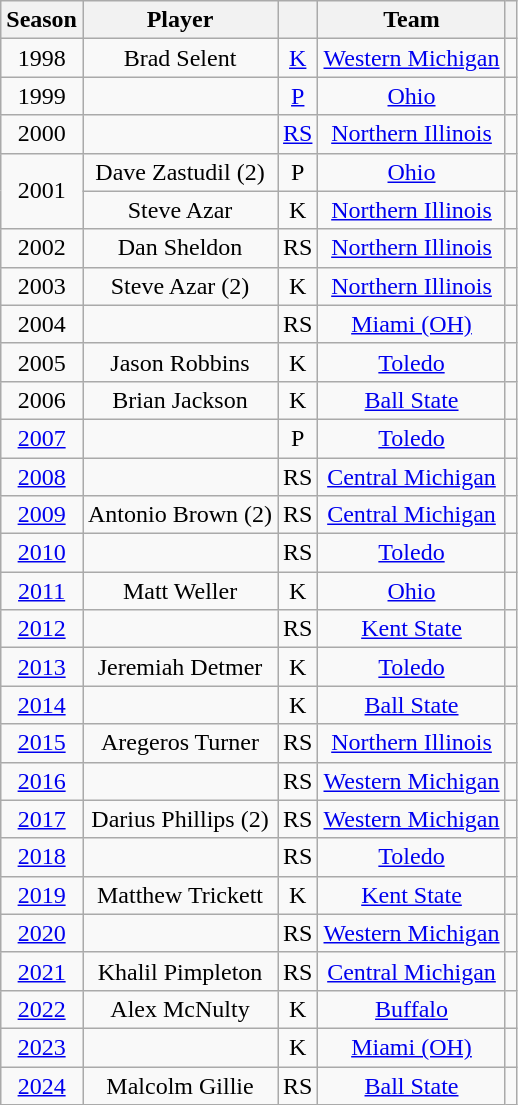<table class="wikitable sortable" style="text-align: center;">
<tr>
<th>Season</th>
<th>Player</th>
<th></th>
<th>Team</th>
<th class="unsortable"></th>
</tr>
<tr>
<td>1998</td>
<td>Brad Selent</td>
<td><a href='#'>K</a></td>
<td><a href='#'>Western Michigan</a></td>
<td></td>
</tr>
<tr>
<td>1999</td>
<td></td>
<td><a href='#'>P</a></td>
<td><a href='#'>Ohio</a></td>
<td></td>
</tr>
<tr>
<td>2000</td>
<td></td>
<td><a href='#'>RS</a></td>
<td><a href='#'>Northern Illinois</a></td>
<td></td>
</tr>
<tr>
<td rowspan="2">2001</td>
<td>Dave Zastudil (2)</td>
<td>P</td>
<td><a href='#'>Ohio</a></td>
<td></td>
</tr>
<tr>
<td>Steve Azar</td>
<td>K</td>
<td><a href='#'>Northern Illinois</a></td>
<td></td>
</tr>
<tr>
<td>2002</td>
<td>Dan Sheldon</td>
<td>RS</td>
<td><a href='#'>Northern Illinois</a></td>
<td></td>
</tr>
<tr>
<td>2003</td>
<td>Steve Azar (2)</td>
<td>K</td>
<td><a href='#'>Northern Illinois</a></td>
<td></td>
</tr>
<tr>
<td>2004</td>
<td></td>
<td>RS</td>
<td><a href='#'>Miami (OH)</a></td>
<td></td>
</tr>
<tr>
<td>2005</td>
<td>Jason Robbins</td>
<td>K</td>
<td><a href='#'>Toledo</a></td>
<td></td>
</tr>
<tr>
<td>2006</td>
<td>Brian Jackson</td>
<td>K</td>
<td><a href='#'>Ball State</a></td>
<td></td>
</tr>
<tr>
<td><a href='#'>2007</a></td>
<td></td>
<td>P</td>
<td><a href='#'>Toledo</a></td>
<td></td>
</tr>
<tr>
<td><a href='#'>2008</a></td>
<td></td>
<td>RS</td>
<td><a href='#'>Central Michigan</a></td>
<td></td>
</tr>
<tr>
<td><a href='#'>2009</a></td>
<td>Antonio Brown (2)</td>
<td>RS</td>
<td><a href='#'>Central Michigan</a></td>
<td></td>
</tr>
<tr>
<td><a href='#'>2010</a></td>
<td></td>
<td>RS</td>
<td><a href='#'>Toledo</a></td>
<td></td>
</tr>
<tr>
<td><a href='#'>2011</a></td>
<td>Matt Weller</td>
<td>K</td>
<td><a href='#'>Ohio</a></td>
<td></td>
</tr>
<tr>
<td><a href='#'>2012</a></td>
<td></td>
<td>RS</td>
<td><a href='#'>Kent State</a></td>
<td></td>
</tr>
<tr>
<td><a href='#'>2013</a></td>
<td>Jeremiah Detmer</td>
<td>K</td>
<td><a href='#'>Toledo</a></td>
<td></td>
</tr>
<tr>
<td><a href='#'>2014</a></td>
<td></td>
<td>K</td>
<td><a href='#'>Ball State</a></td>
<td></td>
</tr>
<tr>
<td><a href='#'>2015</a></td>
<td>Aregeros Turner</td>
<td>RS</td>
<td><a href='#'>Northern Illinois</a></td>
<td></td>
</tr>
<tr>
<td><a href='#'>2016</a></td>
<td></td>
<td>RS</td>
<td><a href='#'>Western Michigan</a></td>
<td></td>
</tr>
<tr>
<td><a href='#'>2017</a></td>
<td>Darius Phillips (2)</td>
<td>RS</td>
<td><a href='#'>Western Michigan</a></td>
<td></td>
</tr>
<tr>
<td><a href='#'>2018</a></td>
<td></td>
<td>RS</td>
<td><a href='#'>Toledo</a></td>
<td></td>
</tr>
<tr>
<td><a href='#'>2019</a></td>
<td>Matthew Trickett</td>
<td>K</td>
<td><a href='#'>Kent State</a></td>
<td></td>
</tr>
<tr>
<td><a href='#'>2020</a></td>
<td></td>
<td>RS</td>
<td><a href='#'>Western Michigan</a></td>
<td></td>
</tr>
<tr>
<td><a href='#'>2021</a></td>
<td>Khalil Pimpleton</td>
<td>RS</td>
<td><a href='#'>Central Michigan</a></td>
<td></td>
</tr>
<tr>
<td><a href='#'>2022</a></td>
<td>Alex McNulty</td>
<td>K</td>
<td><a href='#'>Buffalo</a></td>
<td></td>
</tr>
<tr>
<td><a href='#'>2023</a></td>
<td></td>
<td>K</td>
<td><a href='#'>Miami (OH)</a></td>
<td></td>
</tr>
<tr>
<td><a href='#'>2024</a></td>
<td>Malcolm Gillie</td>
<td>RS</td>
<td><a href='#'>Ball State</a></td>
<td></td>
</tr>
</table>
